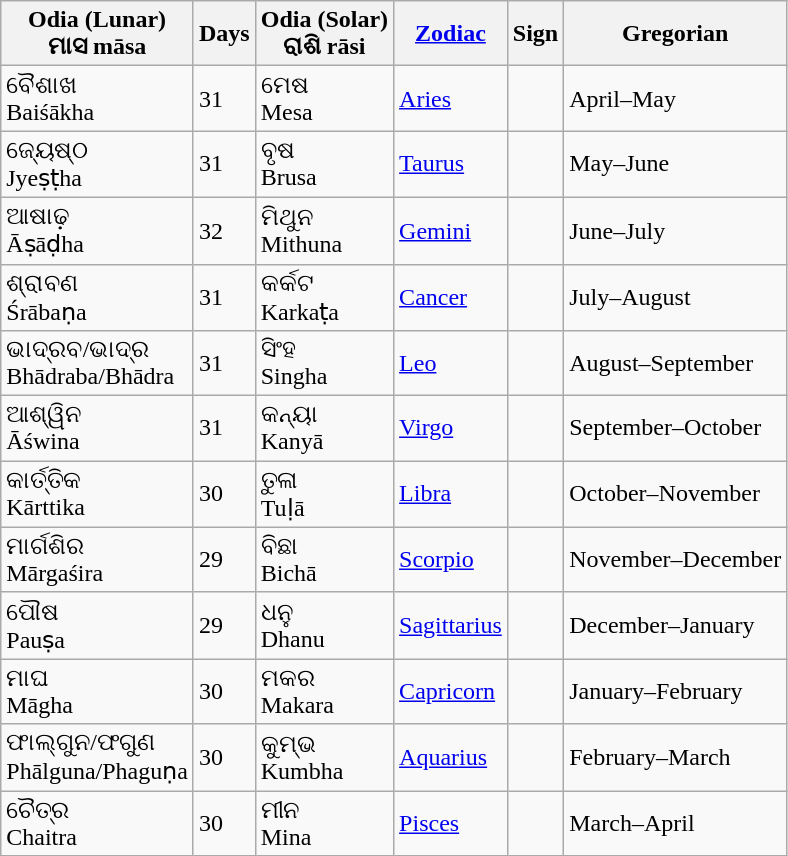<table class="wikitable">
<tr>
<th>Odia (Lunar)<br>ମାସ māsa</th>
<th>Days</th>
<th>Odia (Solar)<br>ରାଶି rāsi</th>
<th><a href='#'>Zodiac</a></th>
<th>Sign</th>
<th>Gregorian</th>
</tr>
<tr>
<td>ବୈଶାଖ<br>Baiśākha</td>
<td>31</td>
<td>ମେଷ<br>Mesa</td>
<td><a href='#'>Aries</a></td>
<td></td>
<td>April–May</td>
</tr>
<tr>
<td>ଜ୍ୟେଷ୍ଠ<br>Jyeṣṭha</td>
<td>31</td>
<td>ବୃଷ<br>Brusa</td>
<td><a href='#'>Taurus</a></td>
<td></td>
<td>May–June</td>
</tr>
<tr>
<td>ଆଷାଢ଼<br>Āṣāḍha</td>
<td>32</td>
<td>ମିଥୁନ<br>Mithuna</td>
<td><a href='#'>Gemini</a></td>
<td></td>
<td>June–July</td>
</tr>
<tr>
<td>ଶ୍ରାବଣ<br>Śrābaṇa</td>
<td>31</td>
<td>କର୍କଟ<br>Karkaṭa</td>
<td><a href='#'>Cancer</a></td>
<td></td>
<td>July–August</td>
</tr>
<tr>
<td>ଭାଦ୍ରବ/ଭାଦ୍ର<br>Bhādraba/Bhādra</td>
<td>31</td>
<td>ସିଂହ<br>Singha</td>
<td><a href='#'>Leo</a></td>
<td></td>
<td>August–September</td>
</tr>
<tr>
<td>ଆଶ୍ୱିନ<br>Āświna</td>
<td>31</td>
<td>କନ୍ୟା<br>Kanyā</td>
<td><a href='#'>Virgo</a></td>
<td></td>
<td>September–October</td>
</tr>
<tr>
<td>କାର୍ତ୍ତିକ<br>Kārttika</td>
<td>30</td>
<td>ତୁଳା<br>Tuḷā</td>
<td><a href='#'>Libra</a></td>
<td></td>
<td>October–November</td>
</tr>
<tr>
<td>ମାର୍ଗଶିର<br>Mārgaśira</td>
<td>29</td>
<td>ବିଛା<br>Bichā</td>
<td><a href='#'>Scorpio</a></td>
<td></td>
<td>November–December</td>
</tr>
<tr>
<td>ପୌଷ<br>Pauṣa</td>
<td>29</td>
<td>ଧନୁ<br>Dhanu</td>
<td><a href='#'>Sagittarius</a></td>
<td></td>
<td>December–January</td>
</tr>
<tr>
<td>ମାଘ<br>Māgha</td>
<td>30</td>
<td>ମକର<br>Makara</td>
<td><a href='#'>Capricorn</a></td>
<td></td>
<td>January–February</td>
</tr>
<tr>
<td>ଫାଲ୍‌ଗୁନ/ଫଗୁଣ<br>Phālguna/Phaguṇa</td>
<td>30</td>
<td>କୁମ୍ଭ<br>Kumbha</td>
<td><a href='#'>Aquarius</a></td>
<td></td>
<td>February–March</td>
</tr>
<tr>
<td>ଚୈତ୍ର<br>Chaitra</td>
<td>30</td>
<td>ମୀନ<br>Mina</td>
<td><a href='#'>Pisces</a></td>
<td></td>
<td>March–April</td>
</tr>
</table>
